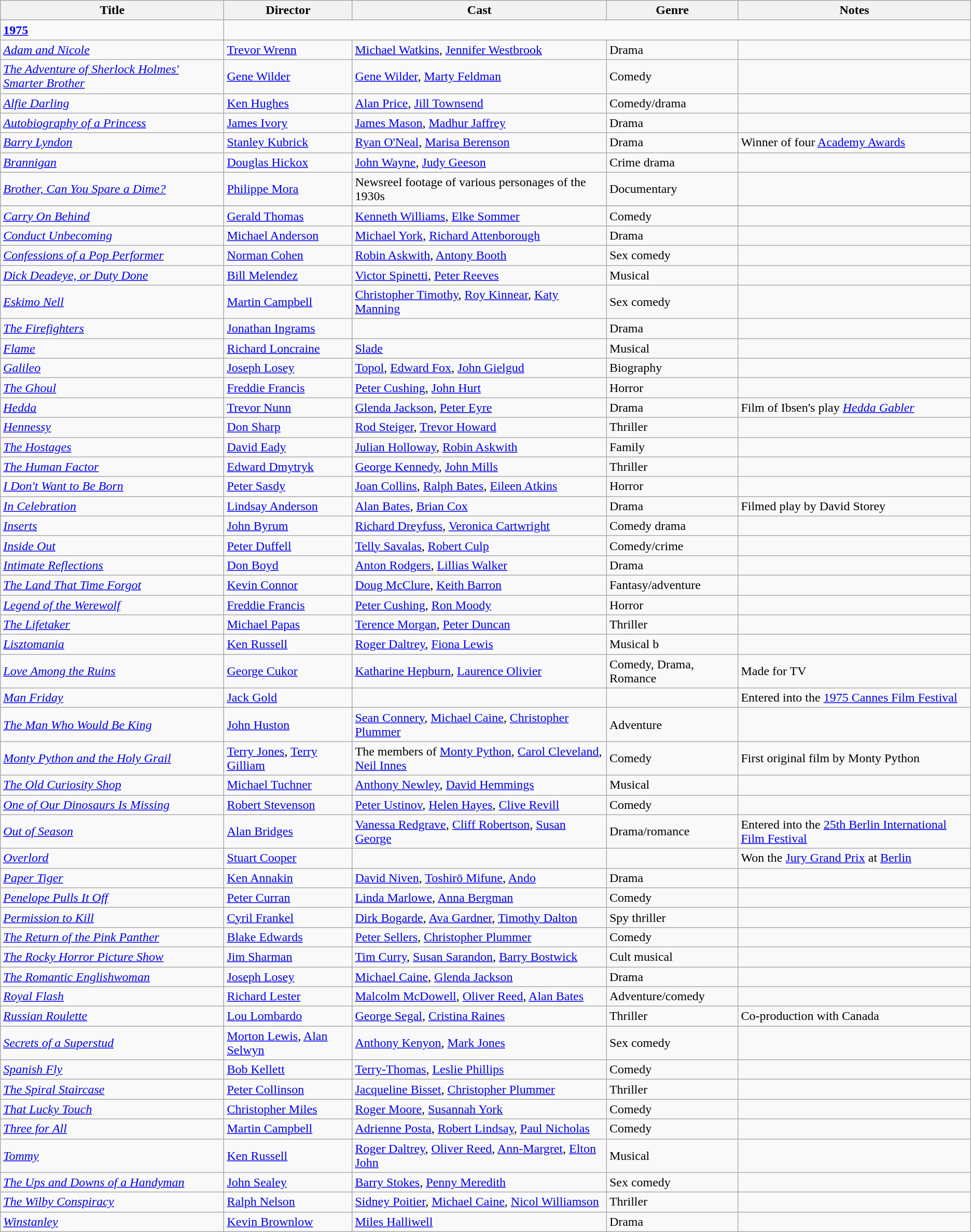<table class="wikitable">
<tr>
<th>Title</th>
<th>Director</th>
<th>Cast</th>
<th>Genre</th>
<th>Notes</th>
</tr>
<tr>
<td><strong><a href='#'>1975</a></strong></td>
</tr>
<tr>
<td><em><a href='#'>Adam and Nicole</a></em></td>
<td><a href='#'>Trevor Wrenn</a></td>
<td><a href='#'>Michael Watkins</a>, <a href='#'>Jennifer Westbrook</a></td>
<td>Drama</td>
<td></td>
</tr>
<tr>
<td><em><a href='#'>The Adventure of Sherlock Holmes' Smarter Brother</a></em></td>
<td><a href='#'>Gene Wilder</a></td>
<td><a href='#'>Gene Wilder</a>, <a href='#'>Marty Feldman</a></td>
<td>Comedy</td>
<td></td>
</tr>
<tr>
<td><em><a href='#'>Alfie Darling</a></em></td>
<td><a href='#'>Ken Hughes</a></td>
<td><a href='#'>Alan Price</a>, <a href='#'>Jill Townsend</a></td>
<td>Comedy/drama</td>
<td></td>
</tr>
<tr>
<td><em><a href='#'>Autobiography of a Princess</a></em></td>
<td><a href='#'>James Ivory</a></td>
<td><a href='#'>James Mason</a>, <a href='#'>Madhur Jaffrey</a></td>
<td>Drama</td>
<td></td>
</tr>
<tr>
<td><em><a href='#'>Barry Lyndon</a></em></td>
<td><a href='#'>Stanley Kubrick</a></td>
<td><a href='#'>Ryan O'Neal</a>, <a href='#'>Marisa Berenson</a></td>
<td>Drama</td>
<td>Winner of four <a href='#'>Academy Awards</a></td>
</tr>
<tr>
<td><em><a href='#'>Brannigan</a></em></td>
<td><a href='#'>Douglas Hickox</a></td>
<td><a href='#'>John Wayne</a>, <a href='#'>Judy Geeson</a></td>
<td>Crime drama</td>
<td></td>
</tr>
<tr>
<td><em><a href='#'>Brother, Can You Spare a Dime?</a></em></td>
<td><a href='#'>Philippe Mora</a></td>
<td>Newsreel footage of various personages of the 1930s</td>
<td>Documentary</td>
<td></td>
</tr>
<tr>
</tr>
<tr>
<td><em><a href='#'>Carry On Behind</a></em></td>
<td><a href='#'>Gerald Thomas</a></td>
<td><a href='#'>Kenneth Williams</a>, <a href='#'>Elke Sommer</a></td>
<td>Comedy</td>
<td></td>
</tr>
<tr>
<td><em><a href='#'>Conduct Unbecoming</a></em></td>
<td><a href='#'>Michael Anderson</a></td>
<td><a href='#'>Michael York</a>, <a href='#'>Richard Attenborough</a></td>
<td>Drama</td>
<td></td>
</tr>
<tr>
<td><em><a href='#'>Confessions of a Pop Performer</a></em></td>
<td><a href='#'>Norman Cohen</a></td>
<td><a href='#'>Robin Askwith</a>, <a href='#'>Antony Booth</a></td>
<td>Sex comedy</td>
<td></td>
</tr>
<tr>
<td><em><a href='#'>Dick Deadeye, or Duty Done</a></em></td>
<td><a href='#'>Bill Melendez</a></td>
<td><a href='#'>Victor Spinetti</a>, <a href='#'>Peter Reeves</a></td>
<td>Musical</td>
<td></td>
</tr>
<tr>
<td><em><a href='#'>Eskimo Nell</a></em></td>
<td><a href='#'>Martin Campbell</a></td>
<td><a href='#'>Christopher Timothy</a>, <a href='#'>Roy Kinnear</a>, <a href='#'>Katy Manning</a></td>
<td>Sex comedy</td>
<td></td>
</tr>
<tr>
<td><em><a href='#'>The Firefighters</a></em></td>
<td><a href='#'>Jonathan Ingrams</a></td>
<td></td>
<td>Drama</td>
<td></td>
</tr>
<tr>
<td><em><a href='#'>Flame</a></em></td>
<td><a href='#'>Richard Loncraine</a></td>
<td><a href='#'>Slade</a></td>
<td>Musical</td>
<td></td>
</tr>
<tr>
<td><em><a href='#'>Galileo</a></em></td>
<td><a href='#'>Joseph Losey</a></td>
<td><a href='#'>Topol</a>, <a href='#'>Edward Fox</a>, <a href='#'>John Gielgud</a></td>
<td>Biography</td>
<td></td>
</tr>
<tr>
<td><em><a href='#'>The Ghoul</a></em></td>
<td><a href='#'>Freddie Francis</a></td>
<td><a href='#'>Peter Cushing</a>, <a href='#'>John Hurt</a></td>
<td>Horror</td>
<td></td>
</tr>
<tr>
<td><em><a href='#'>Hedda</a></em></td>
<td><a href='#'>Trevor Nunn</a></td>
<td><a href='#'>Glenda Jackson</a>, <a href='#'>Peter Eyre</a></td>
<td>Drama</td>
<td>Film of Ibsen's play <em><a href='#'>Hedda Gabler</a></em></td>
</tr>
<tr>
<td><em><a href='#'>Hennessy</a></em></td>
<td><a href='#'>Don Sharp</a></td>
<td><a href='#'>Rod Steiger</a>, <a href='#'>Trevor Howard</a></td>
<td>Thriller</td>
<td></td>
</tr>
<tr>
<td><em><a href='#'>The Hostages</a></em></td>
<td><a href='#'>David Eady</a></td>
<td><a href='#'>Julian Holloway</a>, <a href='#'>Robin Askwith</a></td>
<td>Family</td>
<td></td>
</tr>
<tr>
<td><em><a href='#'>The Human Factor</a></em></td>
<td><a href='#'>Edward Dmytryk</a></td>
<td><a href='#'>George Kennedy</a>, <a href='#'>John Mills</a></td>
<td>Thriller</td>
<td></td>
</tr>
<tr>
<td><em><a href='#'>I Don't Want to Be Born</a></em></td>
<td><a href='#'>Peter Sasdy</a></td>
<td><a href='#'>Joan Collins</a>, <a href='#'>Ralph Bates</a>, <a href='#'>Eileen Atkins</a></td>
<td>Horror</td>
<td></td>
</tr>
<tr>
<td><em><a href='#'>In Celebration</a></em></td>
<td><a href='#'>Lindsay Anderson</a></td>
<td><a href='#'>Alan Bates</a>, <a href='#'>Brian Cox</a></td>
<td>Drama</td>
<td>Filmed play by David Storey</td>
</tr>
<tr>
<td><em><a href='#'>Inserts</a></em></td>
<td><a href='#'>John Byrum</a></td>
<td><a href='#'>Richard Dreyfuss</a>, <a href='#'>Veronica Cartwright</a></td>
<td>Comedy drama</td>
<td></td>
</tr>
<tr>
<td><em><a href='#'>Inside Out</a></em></td>
<td><a href='#'>Peter Duffell</a></td>
<td><a href='#'>Telly Savalas</a>, <a href='#'>Robert Culp</a></td>
<td>Comedy/crime</td>
<td></td>
</tr>
<tr>
<td><em><a href='#'>Intimate Reflections</a></em></td>
<td><a href='#'>Don Boyd</a></td>
<td><a href='#'>Anton Rodgers</a>, <a href='#'>Lillias Walker</a></td>
<td>Drama</td>
<td></td>
</tr>
<tr>
<td><em><a href='#'>The Land That Time Forgot</a></em></td>
<td><a href='#'>Kevin Connor</a></td>
<td><a href='#'>Doug McClure</a>, <a href='#'>Keith Barron</a></td>
<td>Fantasy/adventure</td>
<td></td>
</tr>
<tr>
<td><em><a href='#'>Legend of the Werewolf</a></em></td>
<td><a href='#'>Freddie Francis</a></td>
<td><a href='#'>Peter Cushing</a>, <a href='#'>Ron Moody</a></td>
<td>Horror</td>
<td></td>
</tr>
<tr>
<td><em><a href='#'>The Lifetaker</a></em></td>
<td><a href='#'>Michael Papas</a></td>
<td><a href='#'>Terence Morgan</a>, <a href='#'>Peter Duncan</a></td>
<td>Thriller</td>
<td></td>
</tr>
<tr>
<td><em><a href='#'>Lisztomania</a></em></td>
<td><a href='#'>Ken Russell</a></td>
<td><a href='#'>Roger Daltrey</a>, <a href='#'>Fiona Lewis</a></td>
<td>Musical b</td>
<td></td>
</tr>
<tr>
<td><em><a href='#'>Love Among the Ruins</a></em></td>
<td><a href='#'>George Cukor</a></td>
<td><a href='#'>Katharine Hepburn</a>, <a href='#'>Laurence Olivier</a></td>
<td>Comedy, Drama, Romance</td>
<td>Made for TV</td>
</tr>
<tr>
<td><em><a href='#'>Man Friday</a></em></td>
<td><a href='#'>Jack Gold</a></td>
<td></td>
<td></td>
<td>Entered into the <a href='#'>1975 Cannes Film Festival</a></td>
</tr>
<tr>
<td><em><a href='#'>The Man Who Would Be King</a></em></td>
<td><a href='#'>John Huston</a></td>
<td><a href='#'>Sean Connery</a>, <a href='#'>Michael Caine</a>, <a href='#'>Christopher Plummer</a></td>
<td>Adventure</td>
<td></td>
</tr>
<tr>
<td><em><a href='#'>Monty Python and the Holy Grail</a></em></td>
<td><a href='#'>Terry Jones</a>, <a href='#'>Terry Gilliam</a></td>
<td>The members of <a href='#'>Monty Python</a>, <a href='#'>Carol Cleveland</a>, <a href='#'>Neil Innes</a></td>
<td>Comedy</td>
<td>First original film by Monty Python</td>
</tr>
<tr>
<td><em><a href='#'>The Old Curiosity Shop</a></em></td>
<td><a href='#'>Michael Tuchner</a></td>
<td><a href='#'>Anthony Newley</a>, <a href='#'>David Hemmings</a></td>
<td>Musical</td>
<td></td>
</tr>
<tr>
<td><em><a href='#'>One of Our Dinosaurs Is Missing</a></em></td>
<td><a href='#'>Robert Stevenson</a></td>
<td><a href='#'>Peter Ustinov</a>, <a href='#'>Helen Hayes</a>, <a href='#'>Clive Revill</a></td>
<td>Comedy</td>
<td></td>
</tr>
<tr>
<td><em><a href='#'>Out of Season</a></em></td>
<td><a href='#'>Alan Bridges</a></td>
<td><a href='#'>Vanessa Redgrave</a>, <a href='#'>Cliff Robertson</a>, <a href='#'>Susan George</a></td>
<td>Drama/romance</td>
<td>Entered into the <a href='#'>25th Berlin International Film Festival</a></td>
</tr>
<tr>
<td><em><a href='#'>Overlord</a></em></td>
<td><a href='#'>Stuart Cooper</a></td>
<td></td>
<td></td>
<td>Won the <a href='#'>Jury Grand Prix</a> at <a href='#'>Berlin</a></td>
</tr>
<tr>
<td><em><a href='#'>Paper Tiger</a></em></td>
<td><a href='#'>Ken Annakin</a></td>
<td><a href='#'>David Niven</a>, <a href='#'>Toshirō Mifune</a>, <a href='#'>Ando</a></td>
<td>Drama</td>
<td></td>
</tr>
<tr>
<td><em><a href='#'>Penelope Pulls It Off</a></em></td>
<td><a href='#'>Peter Curran</a></td>
<td><a href='#'>Linda Marlowe</a>, <a href='#'>Anna Bergman</a></td>
<td>Comedy</td>
<td></td>
</tr>
<tr>
<td><em><a href='#'>Permission to Kill</a></em></td>
<td><a href='#'>Cyril Frankel</a></td>
<td><a href='#'>Dirk Bogarde</a>, <a href='#'>Ava Gardner</a>, <a href='#'>Timothy Dalton</a></td>
<td>Spy thriller</td>
<td></td>
</tr>
<tr>
<td><em><a href='#'>The Return of the Pink Panther</a></em></td>
<td><a href='#'>Blake Edwards</a></td>
<td><a href='#'>Peter Sellers</a>, <a href='#'>Christopher Plummer</a></td>
<td>Comedy</td>
<td></td>
</tr>
<tr>
<td><em><a href='#'>The Rocky Horror Picture Show</a></em></td>
<td><a href='#'>Jim Sharman</a></td>
<td><a href='#'>Tim Curry</a>, <a href='#'>Susan Sarandon</a>, <a href='#'>Barry Bostwick</a></td>
<td>Cult musical</td>
<td></td>
</tr>
<tr>
<td><em><a href='#'>The Romantic Englishwoman</a></em></td>
<td><a href='#'>Joseph Losey</a></td>
<td><a href='#'>Michael Caine</a>, <a href='#'>Glenda Jackson</a></td>
<td>Drama</td>
<td></td>
</tr>
<tr>
<td><em><a href='#'>Royal Flash</a></em></td>
<td><a href='#'>Richard Lester</a></td>
<td><a href='#'>Malcolm McDowell</a>, <a href='#'>Oliver Reed</a>, <a href='#'>Alan Bates</a></td>
<td>Adventure/comedy</td>
<td></td>
</tr>
<tr>
<td><em><a href='#'>Russian Roulette</a></em></td>
<td><a href='#'>Lou Lombardo</a></td>
<td><a href='#'>George Segal</a>, <a href='#'>Cristina Raines</a></td>
<td>Thriller</td>
<td>Co-production with Canada</td>
</tr>
<tr>
<td><em><a href='#'>Secrets of a Superstud</a></em></td>
<td><a href='#'>Morton Lewis</a>, <a href='#'>Alan Selwyn</a></td>
<td><a href='#'>Anthony Kenyon</a>, <a href='#'>Mark Jones</a></td>
<td>Sex comedy</td>
<td></td>
</tr>
<tr>
<td><em><a href='#'>Spanish Fly</a></em></td>
<td><a href='#'>Bob Kellett</a></td>
<td><a href='#'>Terry-Thomas</a>, <a href='#'>Leslie Phillips</a></td>
<td>Comedy</td>
<td></td>
</tr>
<tr>
<td><em><a href='#'>The Spiral Staircase</a></em></td>
<td><a href='#'>Peter Collinson</a></td>
<td><a href='#'>Jacqueline Bisset</a>, <a href='#'>Christopher Plummer</a></td>
<td>Thriller</td>
<td></td>
</tr>
<tr>
<td><em><a href='#'>That Lucky Touch</a></em></td>
<td><a href='#'>Christopher Miles</a></td>
<td><a href='#'>Roger Moore</a>, <a href='#'>Susannah York</a></td>
<td>Comedy</td>
<td></td>
</tr>
<tr>
<td><em><a href='#'>Three for All</a></em></td>
<td><a href='#'>Martin Campbell</a></td>
<td><a href='#'>Adrienne Posta</a>, <a href='#'>Robert Lindsay</a>, <a href='#'>Paul Nicholas</a></td>
<td>Comedy</td>
<td></td>
</tr>
<tr>
<td><em><a href='#'>Tommy</a></em></td>
<td><a href='#'>Ken Russell</a></td>
<td><a href='#'>Roger Daltrey</a>, <a href='#'>Oliver Reed</a>, <a href='#'>Ann-Margret</a>, <a href='#'>Elton John</a></td>
<td>Musical</td>
<td></td>
</tr>
<tr>
<td><em><a href='#'>The Ups and Downs of a Handyman</a></em></td>
<td><a href='#'>John Sealey</a></td>
<td><a href='#'>Barry Stokes</a>, <a href='#'>Penny Meredith</a></td>
<td>Sex comedy</td>
<td></td>
</tr>
<tr>
<td><em><a href='#'>The Wilby Conspiracy</a></em></td>
<td><a href='#'>Ralph Nelson</a></td>
<td><a href='#'>Sidney Poitier</a>, <a href='#'>Michael Caine</a>, <a href='#'>Nicol Williamson</a></td>
<td>Thriller</td>
<td></td>
</tr>
<tr>
<td><em><a href='#'>Winstanley</a></em></td>
<td><a href='#'>Kevin Brownlow</a></td>
<td><a href='#'>Miles Halliwell</a></td>
<td>Drama</td>
<td></td>
</tr>
</table>
